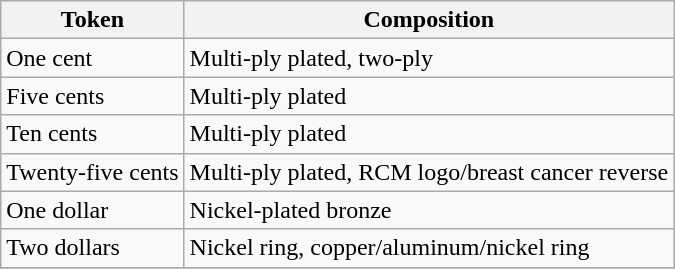<table class="wikitable">
<tr>
<th>Token</th>
<th>Composition</th>
</tr>
<tr>
<td>One cent</td>
<td>Multi-ply plated, two-ply</td>
</tr>
<tr>
<td>Five cents</td>
<td>Multi-ply plated</td>
</tr>
<tr>
<td>Ten cents</td>
<td>Multi-ply plated</td>
</tr>
<tr>
<td>Twenty-five cents</td>
<td>Multi-ply plated, RCM logo/breast cancer reverse</td>
</tr>
<tr>
<td>One dollar</td>
<td>Nickel-plated bronze</td>
</tr>
<tr>
<td>Two dollars</td>
<td>Nickel ring, copper/aluminum/nickel ring</td>
</tr>
<tr>
</tr>
</table>
